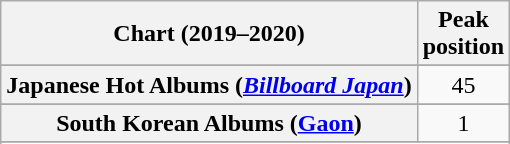<table class="wikitable sortable plainrowheaders" style="text-align:center">
<tr>
<th scope="col">Chart (2019–2020)</th>
<th scope="col">Peak<br>position</th>
</tr>
<tr>
</tr>
<tr>
</tr>
<tr>
<th scope="row">Japanese Hot Albums (<em><a href='#'>Billboard Japan</a></em>)</th>
<td>45</td>
</tr>
<tr>
</tr>
<tr>
<th scope="row">South Korean Albums (<a href='#'>Gaon</a>)</th>
<td>1</td>
</tr>
<tr>
</tr>
<tr>
</tr>
<tr>
</tr>
<tr>
</tr>
<tr>
</tr>
<tr>
</tr>
<tr>
</tr>
</table>
